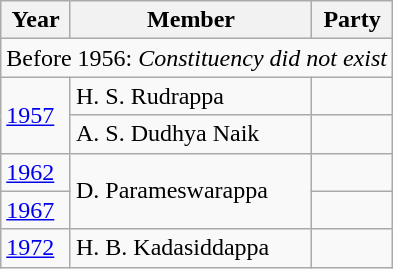<table class="wikitable">
<tr>
<th>Year</th>
<th>Member</th>
<th colspan="2">Party</th>
</tr>
<tr>
<td colspan=4>Before 1956: <em>Constituency did not exist</em></td>
</tr>
<tr>
<td rowspan="2"><a href='#'>1957</a></td>
<td>H. S. Rudrappa</td>
<td></td>
</tr>
<tr>
<td>A. S. Dudhya Naik</td>
</tr>
<tr>
<td><a href='#'>1962</a></td>
<td rowspan="2">D. Parameswarappa</td>
<td></td>
</tr>
<tr>
<td><a href='#'>1967</a></td>
<td></td>
</tr>
<tr>
<td><a href='#'>1972</a></td>
<td>H. B. Kadasiddappa</td>
</tr>
</table>
